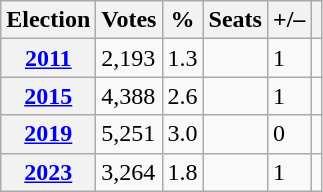<table class="wikitable sortable col2right col3right col4right col5right">
<tr>
<th scope="col">Election</th>
<th scope="col">Votes</th>
<th scope="col">%</th>
<th scope="col">Seats</th>
<th scope="col">+/–</th>
<th scope="col" class="unsortable"></th>
</tr>
<tr>
<th scope="row"><a href='#'>2011</a></th>
<td>2,193</td>
<td>1.3</td>
<td></td>
<td> 1</td>
<td></td>
</tr>
<tr>
<th scope="row"><a href='#'>2015</a></th>
<td>4,388</td>
<td>2.6</td>
<td></td>
<td> 1</td>
<td></td>
</tr>
<tr>
<th scope="row"><a href='#'>2019</a></th>
<td>5,251</td>
<td>3.0</td>
<td></td>
<td> 0</td>
<td></td>
</tr>
<tr>
<th scope="row"><a href='#'>2023</a></th>
<td>3,264</td>
<td>1.8</td>
<td></td>
<td> 1</td>
<td></td>
</tr>
</table>
